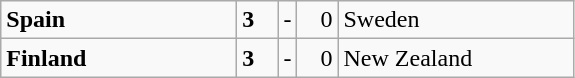<table class="wikitable">
<tr>
<td width=150> <strong>Spain</strong></td>
<td style="width:20px; text-align:left;"><strong>3</strong></td>
<td>-</td>
<td style="width:20px; text-align:right;">0</td>
<td width=150> Sweden</td>
</tr>
<tr>
<td> <strong>Finland</strong></td>
<td style="text-align:left;"><strong>3</strong></td>
<td>-</td>
<td style="text-align:right;">0</td>
<td> New Zealand</td>
</tr>
</table>
